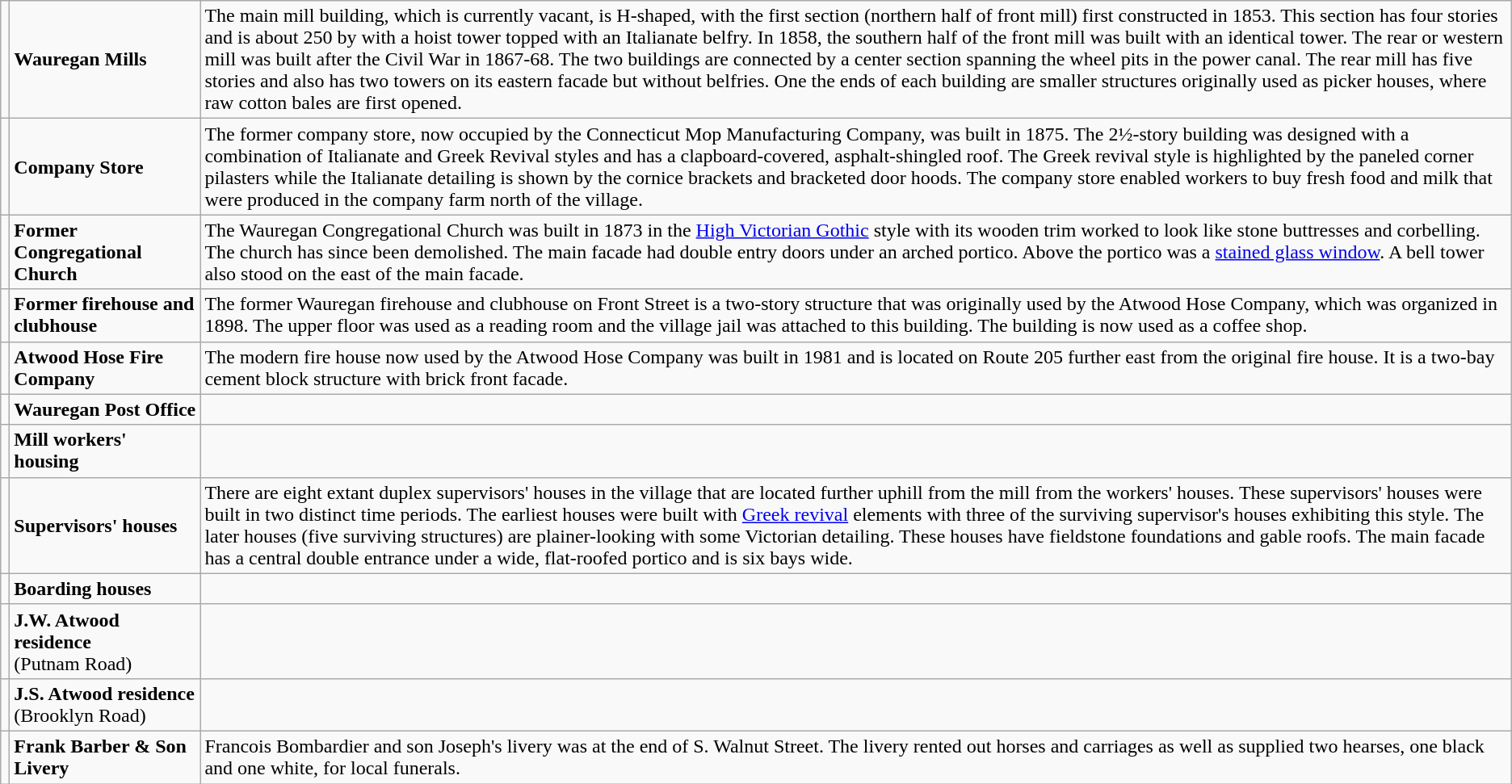<table class=wikitable>
<tr>
<td></td>
<td width=150px><strong>Wauregan Mills</strong></td>
<td>The main mill building, which is currently vacant, is H-shaped, with the first section (northern half of front mill) first constructed in 1853. This section has four stories and is about 250 by  with a hoist tower topped with an Italianate belfry. In 1858, the southern half of the front mill was built with an identical tower. The rear or western mill was built after the Civil War in 1867-68. The two buildings are connected by a center section spanning the wheel pits in the power canal. The rear mill has five stories and also has two towers on its eastern facade but without belfries. One the ends of each building are smaller structures originally used as picker houses, where raw cotton bales are first opened.</td>
</tr>
<tr>
<td></td>
<td><strong>Company Store</strong></td>
<td>The former company store, now occupied by the Connecticut Mop Manufacturing Company, was built in 1875. The 2½-story building was designed with a combination of Italianate and Greek Revival styles and has a clapboard-covered, asphalt-shingled roof. The Greek revival style is highlighted by the paneled corner pilasters while the Italianate detailing is shown by the cornice brackets and bracketed door hoods. The company store enabled workers to buy fresh food and milk that were produced in the company farm north of the village.</td>
</tr>
<tr>
<td></td>
<td><strong>Former Congregational Church</strong></td>
<td>The Wauregan Congregational Church was built in 1873 in the <a href='#'>High Victorian Gothic</a> style with its wooden trim worked to look like stone buttresses and corbelling. The church has since been demolished. The main facade had double entry doors under an arched portico. Above the portico was a <a href='#'>stained glass window</a>. A bell tower also stood on the east of the main facade.</td>
</tr>
<tr>
<td></td>
<td><strong>Former firehouse and clubhouse</strong></td>
<td>The former Wauregan firehouse and clubhouse on Front Street is a two-story structure that was originally used by the Atwood Hose Company, which was organized in 1898. The upper floor was used as a reading room and the village jail was attached to this building. The building is now used as a coffee shop.</td>
</tr>
<tr>
<td></td>
<td><strong>Atwood Hose Fire Company</strong></td>
<td>The modern fire house now used by the Atwood Hose Company was built in 1981 and is located on Route 205 further east from the original fire house. It is a two-bay cement block structure with brick front facade.</td>
</tr>
<tr>
<td></td>
<td><strong>Wauregan Post Office</strong></td>
<td></td>
</tr>
<tr>
<td></td>
<td><strong>Mill workers' housing</strong></td>
<td></td>
</tr>
<tr>
<td></td>
<td><strong>Supervisors' houses</strong></td>
<td>There are eight extant duplex supervisors' houses in the village that are located further uphill from the mill from the workers' houses. These supervisors' houses were built in two distinct time periods. The earliest houses were built with <a href='#'>Greek revival</a> elements with three of the surviving supervisor's houses exhibiting this style. The later houses (five surviving structures) are plainer-looking with some Victorian detailing. These houses have fieldstone foundations and gable roofs. The main facade has a central double entrance under a wide, flat-roofed portico and is six bays wide.</td>
</tr>
<tr>
<td></td>
<td><strong>Boarding houses</strong></td>
<td></td>
</tr>
<tr>
<td></td>
<td><strong>J.W. Atwood residence</strong><br>(Putnam Road)</td>
<td></td>
</tr>
<tr>
<td></td>
<td><strong>J.S. Atwood residence</strong><br>(Brooklyn Road)</td>
<td></td>
</tr>
<tr>
<td></td>
<td><strong>Frank Barber & Son Livery</strong></td>
<td>Francois Bombardier and son Joseph's livery was at the end of S. Walnut Street. The livery rented out horses and carriages as well as supplied two hearses, one black and one white, for local funerals.</td>
</tr>
</table>
